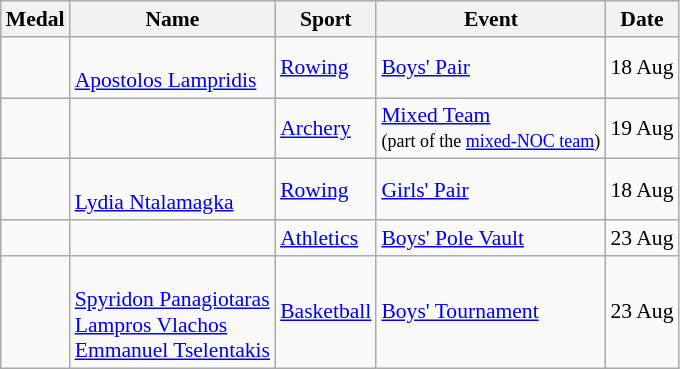<table class="wikitable sortable" style="font-size:90%">
<tr>
<th>Medal</th>
<th>Name</th>
<th>Sport</th>
<th>Event</th>
<th>Date</th>
</tr>
<tr>
<td></td>
<td><br><a href='#'>Apostolos Lampridis</a></td>
<td><a href='#'>Rowing</a></td>
<td><a href='#'>Boys' Pair</a></td>
<td>18 Aug</td>
</tr>
<tr>
<td></td>
<td></td>
<td><a href='#'>Archery</a></td>
<td><a href='#'>Mixed Team</a><br><small>(part of the <a href='#'>mixed-NOC team</a>)</small></td>
<td>19 Aug</td>
</tr>
<tr>
<td></td>
<td><br><a href='#'>Lydia Ntalamagka</a></td>
<td><a href='#'>Rowing</a></td>
<td><a href='#'>Girls' Pair</a></td>
<td>18 Aug</td>
</tr>
<tr>
<td></td>
<td></td>
<td><a href='#'>Athletics</a></td>
<td><a href='#'>Boys' Pole Vault</a></td>
<td>23 Aug</td>
</tr>
<tr>
<td></td>
<td><br><a href='#'>Spyridon Panagiotaras</a><br><a href='#'>Lampros Vlachos</a><br><a href='#'>Emmanuel Tselentakis</a></td>
<td><a href='#'>Basketball</a></td>
<td><a href='#'>Boys' Tournament</a></td>
<td>23 Aug</td>
</tr>
</table>
